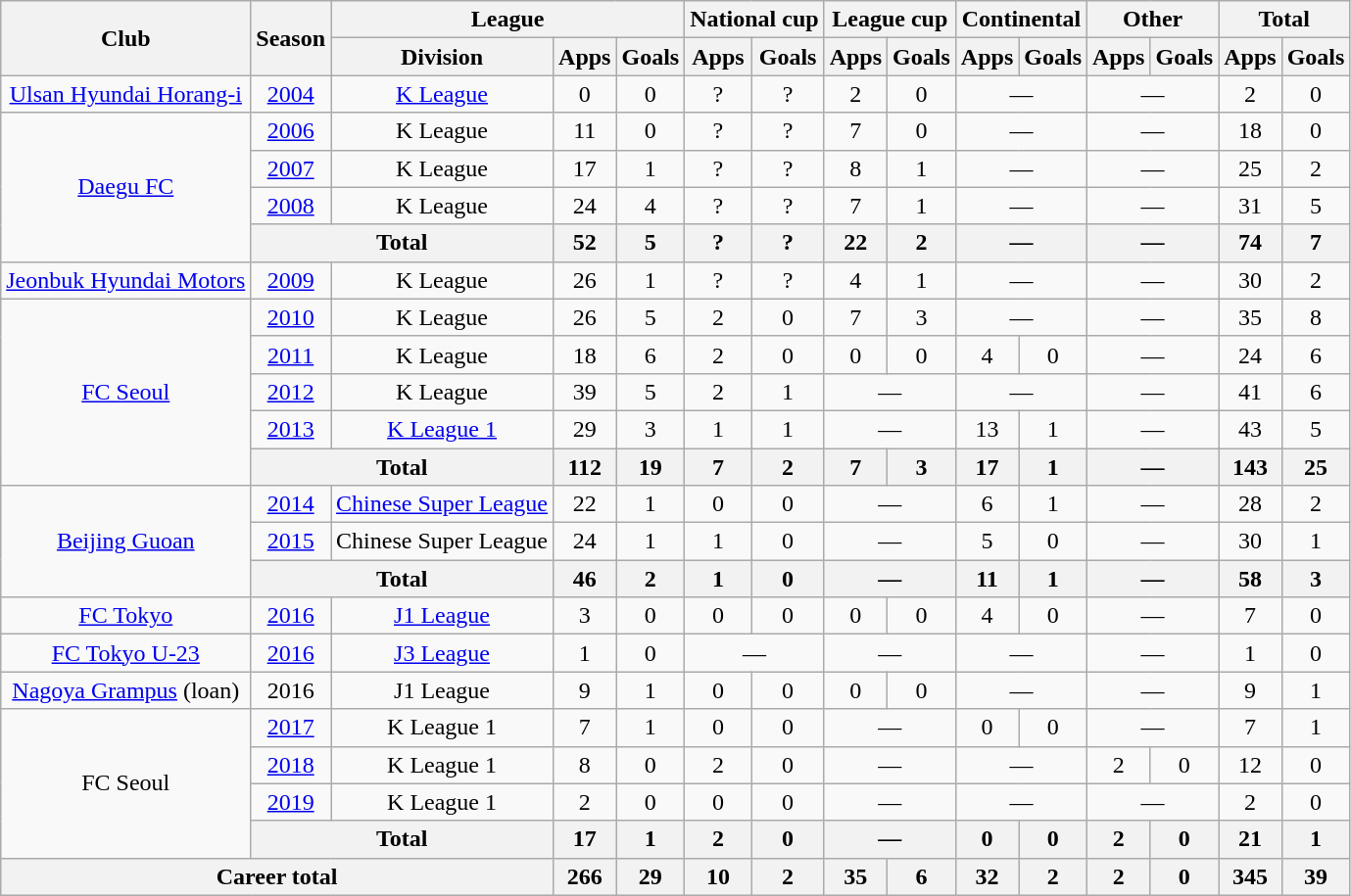<table class="wikitable" style="text-align:center;">
<tr>
<th rowspan="2">Club</th>
<th rowspan="2">Season</th>
<th colspan="3">League</th>
<th colspan="2">National cup</th>
<th colspan="2">League cup</th>
<th colspan="2">Continental</th>
<th colspan="2">Other</th>
<th colspan="2">Total</th>
</tr>
<tr>
<th>Division</th>
<th>Apps</th>
<th>Goals</th>
<th>Apps</th>
<th>Goals</th>
<th>Apps</th>
<th>Goals</th>
<th>Apps</th>
<th>Goals</th>
<th>Apps</th>
<th>Goals</th>
<th>Apps</th>
<th>Goals</th>
</tr>
<tr>
<td><a href='#'>Ulsan Hyundai Horang-i</a></td>
<td><a href='#'>2004</a></td>
<td><a href='#'>K League</a></td>
<td>0</td>
<td>0</td>
<td>?</td>
<td>?</td>
<td>2</td>
<td>0</td>
<td colspan="2">—</td>
<td colspan="2">—</td>
<td>2</td>
<td>0</td>
</tr>
<tr>
<td rowspan="4"><a href='#'>Daegu FC</a></td>
<td><a href='#'>2006</a></td>
<td>K League</td>
<td>11</td>
<td>0</td>
<td>?</td>
<td>?</td>
<td>7</td>
<td>0</td>
<td colspan="2">—</td>
<td colspan="2">—</td>
<td>18</td>
<td>0</td>
</tr>
<tr>
<td><a href='#'>2007</a></td>
<td>K League</td>
<td>17</td>
<td>1</td>
<td>?</td>
<td>?</td>
<td>8</td>
<td>1</td>
<td colspan="2">—</td>
<td colspan="2">—</td>
<td>25</td>
<td>2</td>
</tr>
<tr>
<td><a href='#'>2008</a></td>
<td>K League</td>
<td>24</td>
<td>4</td>
<td>?</td>
<td>?</td>
<td>7</td>
<td>1</td>
<td colspan="2">—</td>
<td colspan="2">—</td>
<td>31</td>
<td>5</td>
</tr>
<tr>
<th colspan="2">Total</th>
<th>52</th>
<th>5</th>
<th>?</th>
<th>?</th>
<th>22</th>
<th>2</th>
<th colspan="2">—</th>
<th colspan="2">—</th>
<th>74</th>
<th>7</th>
</tr>
<tr>
<td><a href='#'>Jeonbuk Hyundai Motors</a></td>
<td><a href='#'>2009</a></td>
<td>K League</td>
<td>26</td>
<td>1</td>
<td>?</td>
<td>?</td>
<td>4</td>
<td>1</td>
<td colspan="2">—</td>
<td colspan="2">—</td>
<td>30</td>
<td>2</td>
</tr>
<tr>
<td rowspan="5"><a href='#'>FC Seoul</a></td>
<td><a href='#'>2010</a></td>
<td>K League</td>
<td>26</td>
<td>5</td>
<td>2</td>
<td>0</td>
<td>7</td>
<td>3</td>
<td colspan="2">—</td>
<td colspan="2">—</td>
<td>35</td>
<td>8</td>
</tr>
<tr>
<td><a href='#'>2011</a></td>
<td>K League</td>
<td>18</td>
<td>6</td>
<td>2</td>
<td>0</td>
<td>0</td>
<td>0</td>
<td>4</td>
<td>0</td>
<td colspan="2">—</td>
<td>24</td>
<td>6</td>
</tr>
<tr>
<td><a href='#'>2012</a></td>
<td>K League</td>
<td>39</td>
<td>5</td>
<td>2</td>
<td>1</td>
<td colspan="2">—</td>
<td colspan="2">—</td>
<td colspan="2">—</td>
<td>41</td>
<td>6</td>
</tr>
<tr>
<td><a href='#'>2013</a></td>
<td><a href='#'>K League 1</a></td>
<td>29</td>
<td>3</td>
<td>1</td>
<td>1</td>
<td colspan="2">—</td>
<td>13</td>
<td>1</td>
<td colspan="2">—</td>
<td>43</td>
<td>5</td>
</tr>
<tr>
<th colspan="2">Total</th>
<th>112</th>
<th>19</th>
<th>7</th>
<th>2</th>
<th>7</th>
<th>3</th>
<th>17</th>
<th>1</th>
<th colspan="2">—</th>
<th>143</th>
<th>25</th>
</tr>
<tr>
<td rowspan="3"><a href='#'>Beijing Guoan</a></td>
<td><a href='#'>2014</a></td>
<td><a href='#'>Chinese Super League</a></td>
<td>22</td>
<td>1</td>
<td>0</td>
<td>0</td>
<td colspan="2">—</td>
<td>6</td>
<td>1</td>
<td colspan="2">—</td>
<td>28</td>
<td>2</td>
</tr>
<tr>
<td><a href='#'>2015</a></td>
<td>Chinese Super League</td>
<td>24</td>
<td>1</td>
<td>1</td>
<td>0</td>
<td colspan="2">—</td>
<td>5</td>
<td>0</td>
<td colspan="2">—</td>
<td>30</td>
<td>1</td>
</tr>
<tr>
<th colspan="2">Total</th>
<th>46</th>
<th>2</th>
<th>1</th>
<th>0</th>
<th colspan="2">—</th>
<th>11</th>
<th>1</th>
<th colspan="2">—</th>
<th>58</th>
<th>3</th>
</tr>
<tr>
<td><a href='#'>FC Tokyo</a></td>
<td><a href='#'>2016</a></td>
<td><a href='#'>J1 League</a></td>
<td>3</td>
<td>0</td>
<td>0</td>
<td>0</td>
<td>0</td>
<td>0</td>
<td>4</td>
<td>0</td>
<td colspan="2">—</td>
<td>7</td>
<td>0</td>
</tr>
<tr>
<td><a href='#'>FC Tokyo U-23</a></td>
<td><a href='#'>2016</a></td>
<td><a href='#'>J3 League</a></td>
<td>1</td>
<td>0</td>
<td colspan="2">—</td>
<td colspan="2">—</td>
<td colspan="2">—</td>
<td colspan="2">—</td>
<td>1</td>
<td>0</td>
</tr>
<tr>
<td><a href='#'>Nagoya Grampus</a> (loan)</td>
<td>2016</td>
<td>J1 League</td>
<td>9</td>
<td>1</td>
<td>0</td>
<td>0</td>
<td>0</td>
<td>0</td>
<td colspan="2">—</td>
<td colspan="2">—</td>
<td>9</td>
<td>1</td>
</tr>
<tr>
<td rowspan="4">FC Seoul</td>
<td><a href='#'>2017</a></td>
<td>K League 1</td>
<td>7</td>
<td>1</td>
<td>0</td>
<td>0</td>
<td colspan="2">—</td>
<td>0</td>
<td>0</td>
<td colspan="2">—</td>
<td>7</td>
<td>1</td>
</tr>
<tr>
<td><a href='#'>2018</a></td>
<td>K League 1</td>
<td>8</td>
<td>0</td>
<td>2</td>
<td>0</td>
<td colspan="2">—</td>
<td colspan="2">—</td>
<td>2</td>
<td>0</td>
<td>12</td>
<td>0</td>
</tr>
<tr>
<td><a href='#'>2019</a></td>
<td>K League 1</td>
<td>2</td>
<td>0</td>
<td>0</td>
<td>0</td>
<td colspan="2">—</td>
<td colspan="2">—</td>
<td colspan="2">—</td>
<td>2</td>
<td>0</td>
</tr>
<tr>
<th colspan="2">Total</th>
<th>17</th>
<th>1</th>
<th>2</th>
<th>0</th>
<th colspan="2">—</th>
<th>0</th>
<th>0</th>
<th>2</th>
<th>0</th>
<th>21</th>
<th>1</th>
</tr>
<tr>
<th colspan="3">Career total</th>
<th>266</th>
<th>29</th>
<th>10</th>
<th>2</th>
<th>35</th>
<th>6</th>
<th>32</th>
<th>2</th>
<th>2</th>
<th>0</th>
<th>345</th>
<th>39</th>
</tr>
</table>
